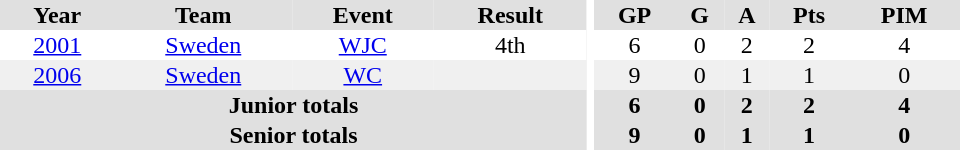<table border="0" cellpadding="1" cellspacing="0" ID="Table3" style="text-align:center; width:40em">
<tr ALIGN="center" bgcolor="#e0e0e0">
<th>Year</th>
<th>Team</th>
<th>Event</th>
<th>Result</th>
<th rowspan="99" bgcolor="#ffffff"></th>
<th>GP</th>
<th>G</th>
<th>A</th>
<th>Pts</th>
<th>PIM</th>
</tr>
<tr>
<td><a href='#'>2001</a></td>
<td><a href='#'>Sweden</a></td>
<td><a href='#'>WJC</a></td>
<td>4th</td>
<td>6</td>
<td>0</td>
<td>2</td>
<td>2</td>
<td>4</td>
</tr>
<tr bgcolor="#f0f0f0">
<td><a href='#'>2006</a></td>
<td><a href='#'>Sweden</a></td>
<td><a href='#'>WC</a></td>
<td></td>
<td>9</td>
<td>0</td>
<td>1</td>
<td>1</td>
<td>0</td>
</tr>
<tr bgcolor="#e0e0e0">
<th colspan="4">Junior totals</th>
<th>6</th>
<th>0</th>
<th>2</th>
<th>2</th>
<th>4</th>
</tr>
<tr bgcolor="#e0e0e0">
<th colspan="4">Senior totals</th>
<th>9</th>
<th>0</th>
<th>1</th>
<th>1</th>
<th>0</th>
</tr>
</table>
